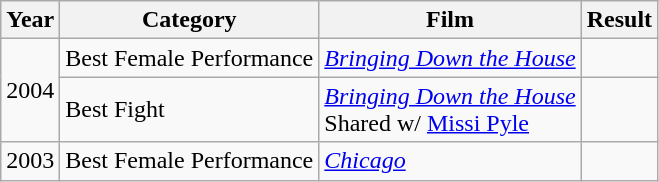<table class="wikitable">
<tr>
<th>Year</th>
<th>Category</th>
<th>Film</th>
<th>Result</th>
</tr>
<tr>
<td rowspan="2">2004</td>
<td>Best Female Performance</td>
<td><em><a href='#'>Bringing Down the House</a></em></td>
<td></td>
</tr>
<tr>
<td>Best Fight</td>
<td><em><a href='#'>Bringing Down the House</a></em><br>Shared w/ <a href='#'>Missi Pyle</a></td>
<td></td>
</tr>
<tr>
<td>2003</td>
<td>Best Female Performance</td>
<td><em><a href='#'>Chicago</a></em></td>
<td></td>
</tr>
</table>
